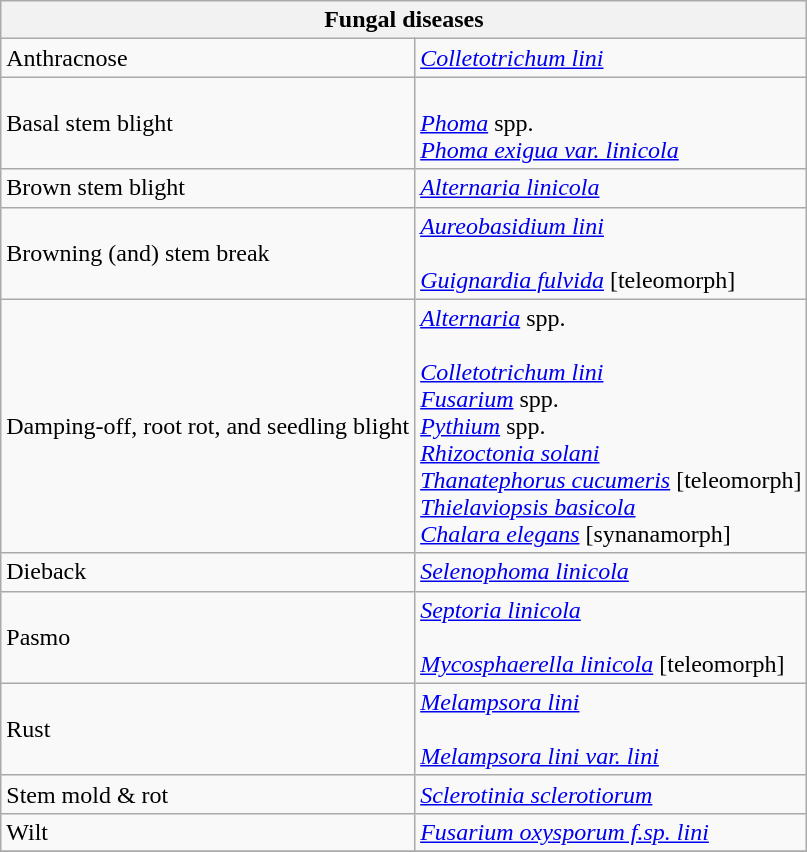<table class="wikitable" style="clear">
<tr>
<th colspan=2><strong>Fungal diseases</strong><br></th>
</tr>
<tr>
<td>Anthracnose</td>
<td><em><a href='#'>Colletotrichum lini</a></em></td>
</tr>
<tr>
<td>Basal stem blight</td>
<td><br><em><a href='#'>Phoma</a></em> spp. <br>
<em><a href='#'>Phoma exigua var. linicola</a></em></td>
</tr>
<tr>
<td>Brown stem blight</td>
<td><em><a href='#'>Alternaria linicola</a></em></td>
</tr>
<tr>
<td>Browning (and) stem break</td>
<td><em><a href='#'>Aureobasidium lini</a></em><br><br><em><a href='#'>Guignardia fulvida</a></em> [teleomorph]</td>
</tr>
<tr>
<td>Damping-off, root rot, and seedling blight</td>
<td><em><a href='#'>Alternaria</a></em> spp. <br><br><em><a href='#'>Colletotrichum lini</a></em><br>
<em><a href='#'>Fusarium</a></em> spp. <br>
<em><a href='#'>Pythium</a></em> spp. <br>
<em><a href='#'>Rhizoctonia solani</a></em><br>
<em><a href='#'>Thanatephorus cucumeris</a></em> [teleomorph]<br>
<em><a href='#'>Thielaviopsis basicola</a></em><br>
<em><a href='#'>Chalara elegans</a></em> [synanamorph]</td>
</tr>
<tr>
<td>Dieback</td>
<td><em><a href='#'>Selenophoma linicola</a></em></td>
</tr>
<tr>
<td>Pasmo</td>
<td><em><a href='#'>Septoria linicola</a></em> <br><br><em><a href='#'>Mycosphaerella linicola</a></em> [teleomorph]</td>
</tr>
<tr>
<td>Rust</td>
<td><em><a href='#'>Melampsora lini</a></em> <br><br> <em><a href='#'>Melampsora lini var. lini</a></em></td>
</tr>
<tr>
<td>Stem mold & rot</td>
<td><em><a href='#'>Sclerotinia sclerotiorum</a></em></td>
</tr>
<tr>
<td>Wilt</td>
<td><em><a href='#'>Fusarium oxysporum f.sp. lini</a></em></td>
</tr>
<tr>
</tr>
</table>
